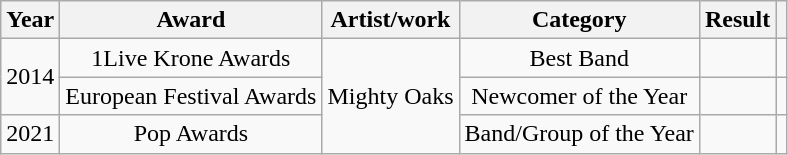<table class="wikitable plainrowheaders" style="text-align:center;">
<tr>
<th>Year</th>
<th>Award</th>
<th>Artist/work</th>
<th>Category</th>
<th>Result</th>
<th></th>
</tr>
<tr>
<td rowspan="2">2014</td>
<td>1Live Krone Awards</td>
<td rowspan="3">Mighty Oaks</td>
<td>Best Band</td>
<td></td>
<td></td>
</tr>
<tr>
<td>European Festival Awards</td>
<td>Newcomer of the Year</td>
<td></td>
<td></td>
</tr>
<tr>
<td>2021</td>
<td>Pop Awards</td>
<td>Band/Group of the Year</td>
<td></td>
<td></td>
</tr>
</table>
